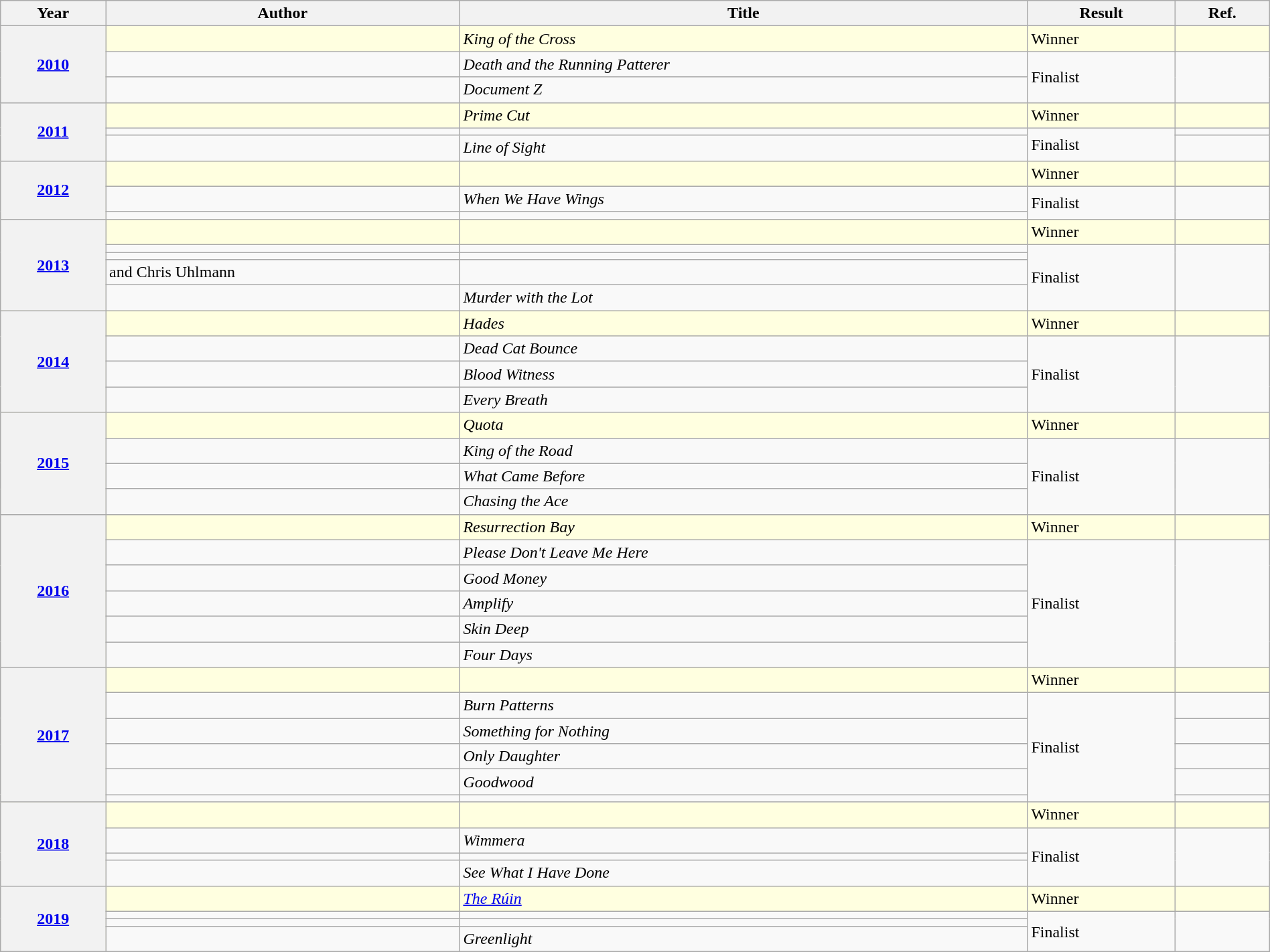<table class="wikitable" width=100%>
<tr>
<th scope=col>Year</th>
<th scope=col>Author</th>
<th scope=col>Title</th>
<th scope=col>Result</th>
<th scope=col>Ref.</th>
</tr>
<tr style="background:lightyellow;">
<th rowspan="3"><a href='#'>2010</a></th>
<td></td>
<td><em>King of the Cross</em></td>
<td>Winner</td>
<td></td>
</tr>
<tr>
<td></td>
<td><em>Death and the Running Patterer</em></td>
<td rowspan="2">Finalist</td>
<td rowspan="2"></td>
</tr>
<tr>
<td></td>
<td><em>Document Z</em></td>
</tr>
<tr style="background:lightyellow;">
<th rowspan="3"><a href='#'>2011</a></th>
<td></td>
<td><em>Prime Cut</em></td>
<td>Winner</td>
<td></td>
</tr>
<tr>
<td></td>
<td><em></em></td>
<td rowspan="2">Finalist</td>
<td></td>
</tr>
<tr>
<td></td>
<td><em>Line of Sight</em></td>
<td></td>
</tr>
<tr style="background:lightyellow;">
<th rowspan="3"><a href='#'>2012</a></th>
<td></td>
<td><em></em></td>
<td>Winner</td>
<td></td>
</tr>
<tr>
<td></td>
<td><em>When We Have Wings</em></td>
<td rowspan="2">Finalist</td>
<td rowspan="2"></td>
</tr>
<tr>
<td></td>
<td><em></em></td>
</tr>
<tr style="background:lightyellow;">
<th rowspan="5"><a href='#'>2013</a></th>
<td></td>
<td><em></em></td>
<td>Winner</td>
<td></td>
</tr>
<tr>
<td></td>
<td><em></em></td>
<td rowspan="4">Finalist</td>
<td rowspan="4"></td>
</tr>
<tr>
<td></td>
<td><em></em></td>
</tr>
<tr>
<td> and  Chris Uhlmann</td>
<td><em></em></td>
</tr>
<tr>
<td></td>
<td><em>Murder with the Lot</em></td>
</tr>
<tr style="background:lightyellow;">
<th rowspan="4"><a href='#'>2014</a></th>
<td></td>
<td><em>Hades</em></td>
<td>Winner</td>
<td></td>
</tr>
<tr>
<td></td>
<td><em>Dead Cat Bounce</em></td>
<td rowspan="3">Finalist</td>
<td rowspan="3"></td>
</tr>
<tr>
<td></td>
<td><em>Blood Witness</em></td>
</tr>
<tr>
<td></td>
<td><em>Every Breath</em></td>
</tr>
<tr style="background:lightyellow;">
<th rowspan="4"><a href='#'>2015</a></th>
<td></td>
<td><em>Quota</em></td>
<td>Winner</td>
<td></td>
</tr>
<tr>
<td></td>
<td><em>King of the Road</em></td>
<td rowspan="3">Finalist</td>
<td rowspan="3"></td>
</tr>
<tr>
<td></td>
<td><em>What Came Before</em></td>
</tr>
<tr>
<td></td>
<td><em>Chasing the Ace</em></td>
</tr>
<tr style="background:lightyellow;">
<th rowspan="6"><a href='#'>2016</a></th>
<td></td>
<td><em>Resurrection Bay</em></td>
<td>Winner</td>
<td></td>
</tr>
<tr>
<td></td>
<td><em>Please Don't Leave Me Here</em></td>
<td rowspan="5">Finalist</td>
<td rowspan="5"></td>
</tr>
<tr>
<td></td>
<td><em>Good Money</em></td>
</tr>
<tr>
<td></td>
<td><em>Amplify</em></td>
</tr>
<tr>
<td></td>
<td><em>Skin Deep</em></td>
</tr>
<tr>
<td></td>
<td><em>Four Days</em></td>
</tr>
<tr style="background:lightyellow;">
<th rowspan="6"><a href='#'>2017</a></th>
<td></td>
<td><em></em></td>
<td>Winner</td>
<td></td>
</tr>
<tr>
<td></td>
<td><em>Burn Patterns</em></td>
<td rowspan="5">Finalist</td>
<td></td>
</tr>
<tr>
<td></td>
<td><em>Something for Nothing</em></td>
<td></td>
</tr>
<tr>
<td></td>
<td><em>Only Daughter</em></td>
<td></td>
</tr>
<tr>
<td></td>
<td><em>Goodwood</em></td>
<td></td>
</tr>
<tr>
<td></td>
<td><em></em></td>
<td></td>
</tr>
<tr style="background:lightyellow;">
<th rowspan="4"><a href='#'>2018</a></th>
<td></td>
<td><em></em></td>
<td>Winner</td>
<td></td>
</tr>
<tr>
<td></td>
<td><em>Wimmera</em></td>
<td rowspan="3">Finalist</td>
<td rowspan="3"></td>
</tr>
<tr>
<td></td>
<td><em></em></td>
</tr>
<tr>
<td></td>
<td><em>See What I Have Done</em></td>
</tr>
<tr style="background:lightyellow;">
<th rowspan="4"><a href='#'>2019</a></th>
<td></td>
<td><em><a href='#'>The Rúin</a></em></td>
<td>Winner</td>
<td></td>
</tr>
<tr>
<td></td>
<td><em></em></td>
<td rowspan="3">Finalist</td>
<td rowspan="3"></td>
</tr>
<tr>
<td></td>
<td><em></em></td>
</tr>
<tr>
<td></td>
<td><em>Greenlight</em></td>
</tr>
</table>
